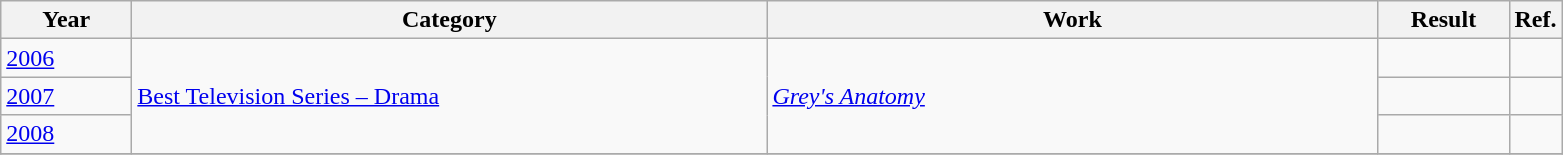<table class=wikitable>
<tr>
<th scope="col" style="width:5em;">Year</th>
<th scope="col" style="width:26em;">Category</th>
<th scope="col" style="width:25em;">Work</th>
<th scope="col" style="width:5em;">Result</th>
<th>Ref.</th>
</tr>
<tr>
<td><a href='#'>2006</a></td>
<td rowspan="3"><a href='#'>Best Television Series – Drama</a></td>
<td rowspan="3"><em><a href='#'>Grey's Anatomy</a></em></td>
<td></td>
<td></td>
</tr>
<tr>
<td><a href='#'>2007</a></td>
<td></td>
<td></td>
</tr>
<tr>
<td><a href='#'>2008</a></td>
<td></td>
<td></td>
</tr>
<tr>
</tr>
</table>
